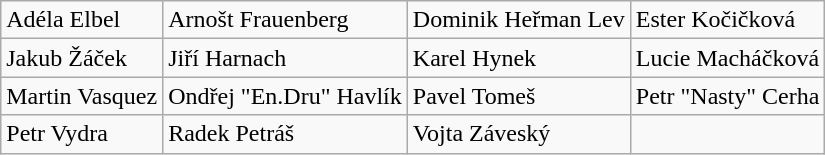<table class="wikitable">
<tr>
<td> Adéla Elbel</td>
<td> Arnošt Frauenberg</td>
<td> Dominik Heřman Lev</td>
<td> Ester Kočičková</td>
</tr>
<tr>
<td> Jakub Žáček</td>
<td> Jiří Harnach</td>
<td> Karel Hynek</td>
<td> Lucie Macháčková</td>
</tr>
<tr>
<td> Martin Vasquez</td>
<td> Ondřej "En.Dru" Havlík</td>
<td> Pavel Tomeš</td>
<td> Petr "Nasty" Cerha</td>
</tr>
<tr>
<td> Petr Vydra</td>
<td> Radek Petráš</td>
<td> Vojta Záveský</td>
<td></td>
</tr>
</table>
